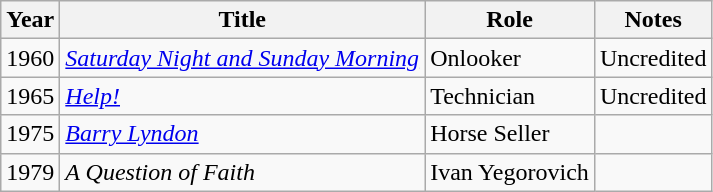<table class="wikitable">
<tr>
<th>Year</th>
<th>Title</th>
<th>Role</th>
<th>Notes</th>
</tr>
<tr>
<td>1960</td>
<td><em><a href='#'>Saturday Night and Sunday Morning</a></em></td>
<td>Onlooker</td>
<td>Uncredited</td>
</tr>
<tr>
<td>1965</td>
<td><em><a href='#'>Help!</a></em></td>
<td>Technician</td>
<td>Uncredited</td>
</tr>
<tr>
<td>1975</td>
<td><em><a href='#'>Barry Lyndon</a></em></td>
<td>Horse Seller</td>
<td></td>
</tr>
<tr>
<td>1979</td>
<td><em>A Question of Faith</em></td>
<td>Ivan Yegorovich</td>
<td></td>
</tr>
</table>
